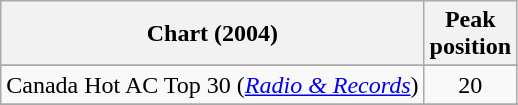<table class="wikitable sortable">
<tr>
<th align="center">Chart (2004)</th>
<th align="center">Peak<br>position</th>
</tr>
<tr>
</tr>
<tr>
</tr>
<tr>
<td align="left">Canada Hot AC Top 30 (<em><a href='#'>Radio & Records</a></em>)</td>
<td align="center">20</td>
</tr>
<tr>
</tr>
<tr>
</tr>
<tr>
</tr>
<tr>
</tr>
</table>
